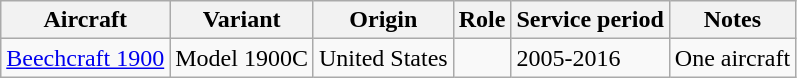<table class="wikitable sortable">
<tr>
<th>Aircraft</th>
<th>Variant</th>
<th>Origin</th>
<th>Role</th>
<th>Service period</th>
<th>Notes</th>
</tr>
<tr>
<td><a href='#'>Beechcraft 1900</a></td>
<td>Model 1900C</td>
<td>United States</td>
<td></td>
<td>2005-2016</td>
<td>One aircraft</td>
</tr>
</table>
